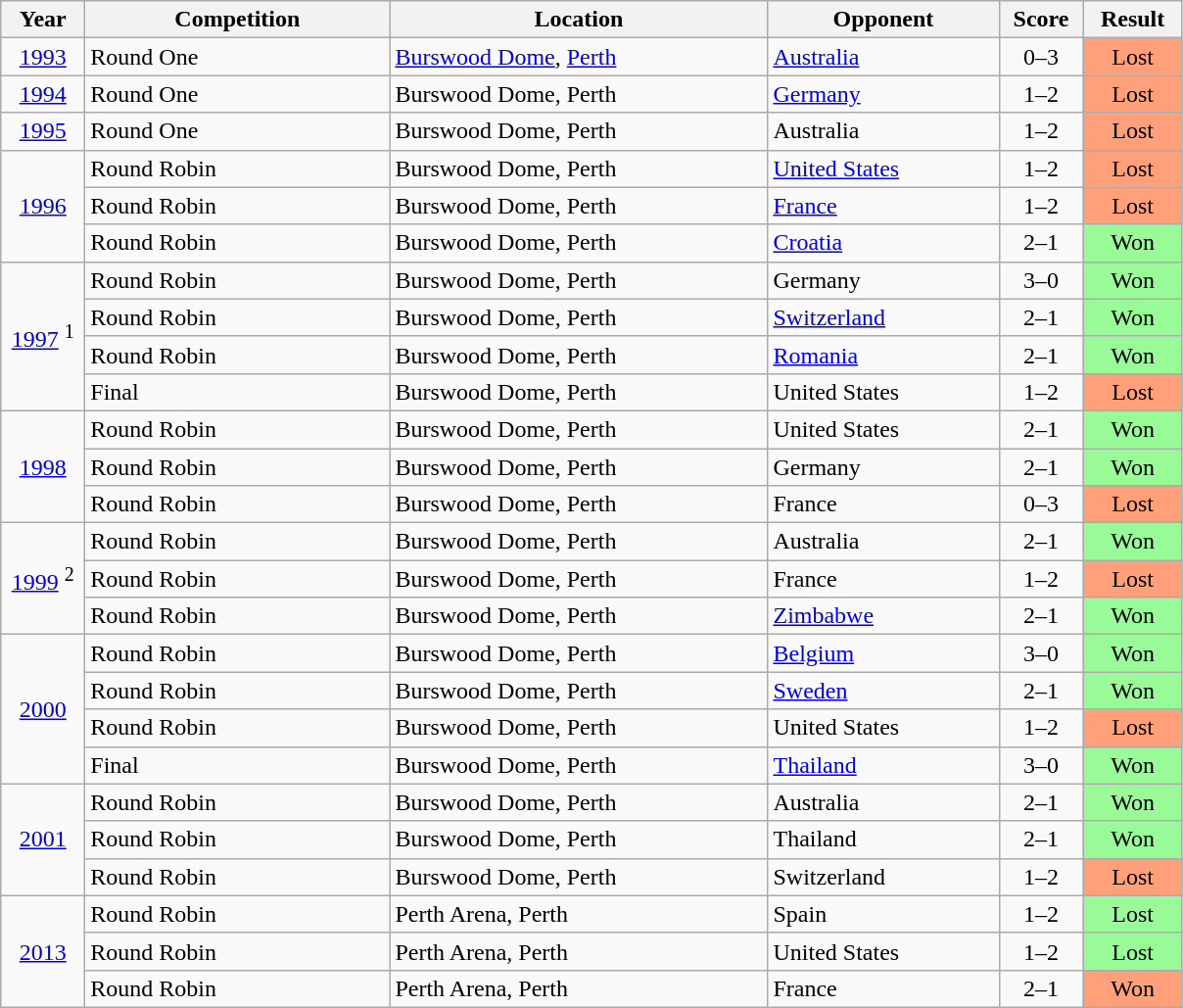<table class="wikitable">
<tr>
<th width="50">Year</th>
<th width="200">Competition</th>
<th width="250">Location</th>
<th width="150">Opponent</th>
<th width="50">Score</th>
<th width="60">Result</th>
</tr>
<tr>
<td align="center" rowspan="1"><a href='#'>1993</a></td>
<td>Round One</td>
<td><a href='#'>Burswood Dome</a>, <a href='#'>Perth</a></td>
<td><a href='#'>Australia</a></td>
<td align="center">0–3</td>
<td align="center" bgcolor="#FFA07A">Lost</td>
</tr>
<tr>
<td align="center" rowspan="1"><a href='#'>1994</a></td>
<td>Round One</td>
<td>Burswood Dome, Perth</td>
<td><a href='#'>Germany</a></td>
<td align="center">1–2</td>
<td align="center" bgcolor="#FFA07A">Lost</td>
</tr>
<tr>
<td align="center" rowspan="1"><a href='#'>1995</a></td>
<td>Round One</td>
<td>Burswood Dome, Perth</td>
<td>Australia</td>
<td align="center">1–2</td>
<td align="center" bgcolor="#FFA07A">Lost</td>
</tr>
<tr>
<td align="center" rowspan="3"><a href='#'>1996</a></td>
<td>Round Robin</td>
<td>Burswood Dome, Perth</td>
<td><a href='#'>United States</a></td>
<td align="center">1–2</td>
<td align="center" bgcolor="#FFA07A">Lost</td>
</tr>
<tr>
<td>Round Robin</td>
<td>Burswood Dome, Perth</td>
<td><a href='#'>France</a></td>
<td align="center">1–2</td>
<td align="center" bgcolor="#FFA07A">Lost</td>
</tr>
<tr>
<td>Round Robin</td>
<td>Burswood Dome, Perth</td>
<td><a href='#'>Croatia</a></td>
<td align="center">2–1</td>
<td align="center" bgcolor="#98FB98">Won</td>
</tr>
<tr>
<td align="center" rowspan="4"><a href='#'>1997</a> <sup>1</sup></td>
<td>Round Robin</td>
<td>Burswood Dome, Perth</td>
<td>Germany</td>
<td align="center">3–0</td>
<td align="center" bgcolor="#98FB98">Won</td>
</tr>
<tr>
<td>Round Robin</td>
<td>Burswood Dome, Perth</td>
<td><a href='#'>Switzerland</a></td>
<td align="center">2–1</td>
<td align="center" bgcolor="#98FB98">Won</td>
</tr>
<tr>
<td>Round Robin</td>
<td>Burswood Dome, Perth</td>
<td><a href='#'>Romania</a></td>
<td align="center">2–1</td>
<td align="center" bgcolor="#98FB98">Won</td>
</tr>
<tr>
<td>Final</td>
<td>Burswood Dome, Perth</td>
<td>United States</td>
<td align="center">1–2</td>
<td align="center" bgcolor="#FFA07A">Lost</td>
</tr>
<tr>
<td align="center" rowspan="3"><a href='#'>1998</a></td>
<td>Round Robin</td>
<td>Burswood Dome, Perth</td>
<td>United States</td>
<td align="center">2–1</td>
<td align="center" bgcolor="#98FB98">Won</td>
</tr>
<tr>
<td>Round Robin</td>
<td>Burswood Dome, Perth</td>
<td>Germany</td>
<td align="center">2–1</td>
<td align="center" bgcolor="#98FB98">Won</td>
</tr>
<tr>
<td>Round Robin</td>
<td>Burswood Dome, Perth</td>
<td>France</td>
<td align="center">0–3</td>
<td align="center" bgcolor="#FFA07A">Lost</td>
</tr>
<tr>
<td align="center" rowspan="3"><a href='#'>1999</a> <sup>2</sup></td>
<td>Round Robin</td>
<td>Burswood Dome, Perth</td>
<td>Australia</td>
<td align="center">2–1</td>
<td align="center" bgcolor="#98FB98">Won</td>
</tr>
<tr>
<td>Round Robin</td>
<td>Burswood Dome, Perth</td>
<td>France</td>
<td align="center">1–2</td>
<td align="center" bgcolor="#FFA07A">Lost</td>
</tr>
<tr>
<td>Round Robin</td>
<td>Burswood Dome, Perth</td>
<td><a href='#'>Zimbabwe</a></td>
<td align="center">2–1</td>
<td align="center" bgcolor="#98FB98">Won</td>
</tr>
<tr>
<td align="center" rowspan="4"><a href='#'>2000</a></td>
<td>Round Robin</td>
<td>Burswood Dome, Perth</td>
<td><a href='#'>Belgium</a></td>
<td align="center">3–0</td>
<td align="center" bgcolor="#98FB98">Won</td>
</tr>
<tr>
<td>Round Robin</td>
<td>Burswood Dome, Perth</td>
<td><a href='#'>Sweden</a></td>
<td align="center">2–1</td>
<td align="center" bgcolor="#98FB98">Won</td>
</tr>
<tr>
<td>Round Robin</td>
<td>Burswood Dome, Perth</td>
<td>United States</td>
<td align="center">1–2</td>
<td align="center" bgcolor="#FFA07A">Lost</td>
</tr>
<tr>
<td>Final</td>
<td>Burswood Dome, Perth</td>
<td><a href='#'>Thailand</a></td>
<td align="center">3–0</td>
<td align="center" bgcolor="#98FB98">Won</td>
</tr>
<tr>
<td align="center" rowspan="3"><a href='#'>2001</a></td>
<td>Round Robin</td>
<td>Burswood Dome, Perth</td>
<td>Australia</td>
<td align="center">2–1</td>
<td align="center" bgcolor="#98FB98">Won</td>
</tr>
<tr>
<td>Round Robin</td>
<td>Burswood Dome, Perth</td>
<td>Thailand</td>
<td align="center">2–1</td>
<td align="center" bgcolor="#98FB98">Won</td>
</tr>
<tr>
<td>Round Robin</td>
<td>Burswood Dome, Perth</td>
<td>Switzerland</td>
<td align="center">1–2</td>
<td align="center" bgcolor="#FFA07A">Lost</td>
</tr>
<tr>
<td align="center" rowspan="3"><a href='#'>2013</a></td>
<td>Round Robin</td>
<td>Perth Arena, Perth</td>
<td>Spain</td>
<td align="center">1–2</td>
<td align="center" bgcolor="#98FB98">Lost</td>
</tr>
<tr>
<td>Round Robin</td>
<td>Perth Arena, Perth</td>
<td>United States</td>
<td align="center">1–2</td>
<td align="center" bgcolor="#98FB98">Lost</td>
</tr>
<tr>
<td>Round Robin</td>
<td>Perth Arena, Perth</td>
<td>France</td>
<td align="center">2–1</td>
<td align="center" bgcolor="#FFA07A">Won</td>
</tr>
</table>
